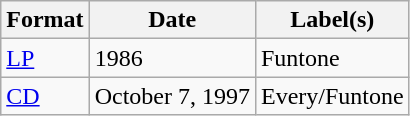<table class=wikitable>
<tr>
<th>Format</th>
<th>Date</th>
<th>Label(s)</th>
</tr>
<tr>
<td><a href='#'>LP</a></td>
<td>1986</td>
<td>Funtone</td>
</tr>
<tr>
<td><a href='#'>CD</a></td>
<td>October 7, 1997</td>
<td>Every/Funtone</td>
</tr>
</table>
